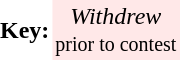<table border="0" cellspacing="0" cellpadding="2">
<tr>
<td><strong>Key:</strong></td>
<td align="center" bgcolor=#FFE8E8><em>Withdrew</em><br><small>prior to contest</small></td>
</tr>
</table>
